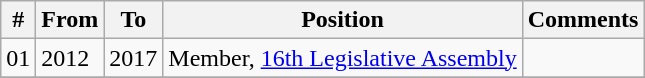<table class="wikitable sortable">
<tr>
<th>#</th>
<th>From</th>
<th>To</th>
<th>Position</th>
<th>Comments</th>
</tr>
<tr>
<td>01</td>
<td>2012</td>
<td>2017</td>
<td>Member, <a href='#'>16th Legislative Assembly</a></td>
<td></td>
</tr>
<tr>
</tr>
</table>
